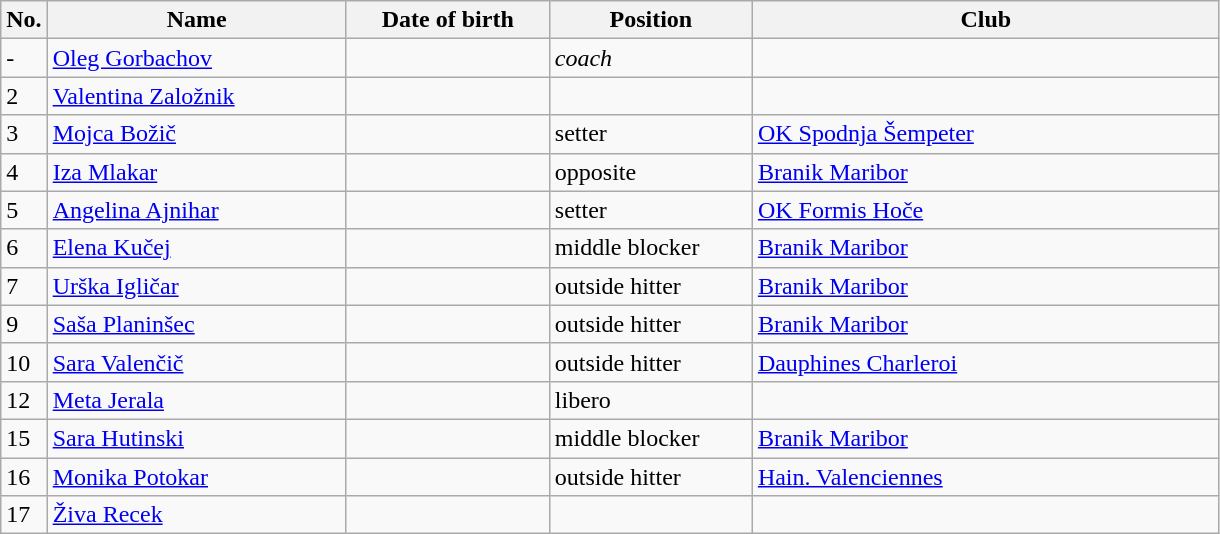<table class=wikitable sortable style=font-size:100%; text-align:center;>
<tr>
<th>No.</th>
<th style=width:12em>Name</th>
<th style=width:8em>Date of birth</th>
<th style=width:8em>Position</th>
<th style=width:19em>Club</th>
</tr>
<tr>
<td>-</td>
<td><a href='#'>Oleg Gorbachov</a></td>
<td></td>
<td><em>coach</em></td>
<td></td>
</tr>
<tr>
<td>2</td>
<td><a href='#'>Valentina Založnik</a></td>
<td></td>
<td></td>
<td></td>
</tr>
<tr>
<td>3</td>
<td><a href='#'>Mojca Božič</a></td>
<td></td>
<td>setter</td>
<td> <a href='#'>OK Spodnja Šempeter</a></td>
</tr>
<tr>
<td>4</td>
<td><a href='#'>Iza Mlakar</a></td>
<td></td>
<td>opposite</td>
<td> <a href='#'>Branik Maribor</a></td>
</tr>
<tr>
<td>5</td>
<td><a href='#'>Angelina Ajnihar</a></td>
<td></td>
<td>setter</td>
<td> <a href='#'>OK Formis Hoče</a></td>
</tr>
<tr>
<td>6</td>
<td><a href='#'>Elena Kučej</a></td>
<td></td>
<td>middle blocker</td>
<td> <a href='#'>Branik Maribor</a></td>
</tr>
<tr>
<td>7</td>
<td><a href='#'>Urška Igličar</a></td>
<td></td>
<td>outside hitter</td>
<td> <a href='#'>Branik Maribor</a></td>
</tr>
<tr>
<td>9</td>
<td><a href='#'>Saša Planinšec</a></td>
<td></td>
<td>outside hitter</td>
<td> <a href='#'>Branik Maribor</a></td>
</tr>
<tr>
<td>10</td>
<td><a href='#'>Sara Valenčič</a></td>
<td></td>
<td>outside hitter</td>
<td> <a href='#'>Dauphines Charleroi</a></td>
</tr>
<tr>
<td>12</td>
<td><a href='#'>Meta Jerala</a></td>
<td></td>
<td>libero</td>
<td></td>
</tr>
<tr>
<td>15</td>
<td><a href='#'>Sara Hutinski</a></td>
<td></td>
<td>middle blocker</td>
<td> <a href='#'>Branik Maribor</a></td>
</tr>
<tr>
<td>16</td>
<td><a href='#'>Monika Potokar </a></td>
<td></td>
<td>outside hitter</td>
<td> <a href='#'>Hain. Valenciennes</a></td>
</tr>
<tr>
<td>17</td>
<td><a href='#'>Živa Recek</a></td>
<td></td>
<td></td>
<td></td>
</tr>
</table>
